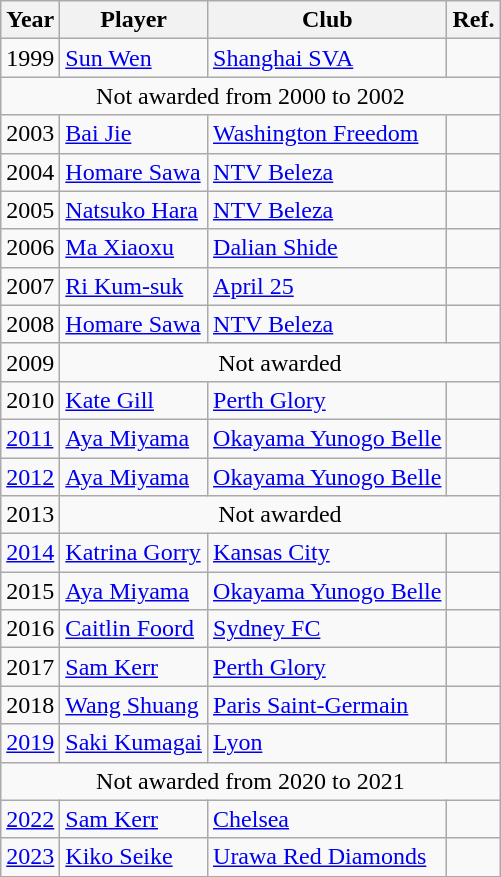<table class="wikitable">
<tr>
<th>Year</th>
<th>Player</th>
<th>Club</th>
<th>Ref.</th>
</tr>
<tr>
<td>1999</td>
<td> <a href='#'>Sun Wen</a></td>
<td> <a href='#'>Shanghai SVA</a></td>
<td></td>
</tr>
<tr>
<td align="center" colspan="4">Not awarded from 2000 to 2002</td>
</tr>
<tr>
<td>2003</td>
<td> <a href='#'>Bai Jie</a></td>
<td> <a href='#'>Washington Freedom</a></td>
<td></td>
</tr>
<tr>
<td>2004</td>
<td> <a href='#'>Homare Sawa</a></td>
<td> <a href='#'>NTV Beleza</a></td>
<td></td>
</tr>
<tr>
<td>2005</td>
<td> <a href='#'>Natsuko Hara</a></td>
<td> <a href='#'>NTV Beleza</a></td>
<td></td>
</tr>
<tr>
<td>2006</td>
<td> <a href='#'>Ma Xiaoxu</a></td>
<td> <a href='#'>Dalian Shide</a></td>
<td></td>
</tr>
<tr>
<td>2007</td>
<td> <a href='#'>Ri Kum-suk</a></td>
<td> <a href='#'>April 25</a></td>
<td></td>
</tr>
<tr>
<td>2008</td>
<td> <a href='#'>Homare Sawa</a></td>
<td> <a href='#'>NTV Beleza</a></td>
<td></td>
</tr>
<tr>
<td>2009</td>
<td colspan=3 align=center>Not awarded</td>
</tr>
<tr>
<td>2010</td>
<td> <a href='#'>Kate Gill</a></td>
<td> <a href='#'>Perth Glory</a></td>
<td></td>
</tr>
<tr>
<td><a href='#'>2011</a></td>
<td> <a href='#'>Aya Miyama</a></td>
<td> <a href='#'>Okayama Yunogo Belle</a></td>
<td></td>
</tr>
<tr>
<td><a href='#'>2012</a></td>
<td> <a href='#'>Aya Miyama</a></td>
<td> <a href='#'>Okayama Yunogo Belle</a></td>
<td></td>
</tr>
<tr>
<td>2013</td>
<td colspan=3 align=center>Not awarded</td>
</tr>
<tr>
<td><a href='#'>2014</a></td>
<td> <a href='#'>Katrina Gorry</a></td>
<td> <a href='#'>Kansas City</a></td>
<td></td>
</tr>
<tr>
<td>2015</td>
<td> <a href='#'>Aya Miyama</a></td>
<td> <a href='#'>Okayama Yunogo Belle</a></td>
<td></td>
</tr>
<tr>
<td>2016</td>
<td> <a href='#'>Caitlin Foord</a></td>
<td> <a href='#'>Sydney FC</a></td>
<td></td>
</tr>
<tr>
<td>2017</td>
<td> <a href='#'>Sam Kerr</a></td>
<td> <a href='#'>Perth Glory</a></td>
<td></td>
</tr>
<tr>
<td>2018</td>
<td> <a href='#'>Wang Shuang</a></td>
<td> <a href='#'>Paris Saint-Germain</a></td>
<td></td>
</tr>
<tr>
<td><a href='#'>2019</a></td>
<td> <a href='#'>Saki Kumagai</a></td>
<td> <a href='#'>Lyon</a></td>
<td></td>
</tr>
<tr>
<td align="center" colspan="4">Not awarded from 2020 to 2021</td>
</tr>
<tr>
<td><a href='#'>2022</a></td>
<td> <a href='#'>Sam Kerr</a></td>
<td> <a href='#'>Chelsea</a></td>
<td></td>
</tr>
<tr>
<td><a href='#'>2023</a></td>
<td> <a href='#'>Kiko Seike</a></td>
<td> <a href='#'>Urawa Red Diamonds</a></td>
<td></td>
</tr>
</table>
